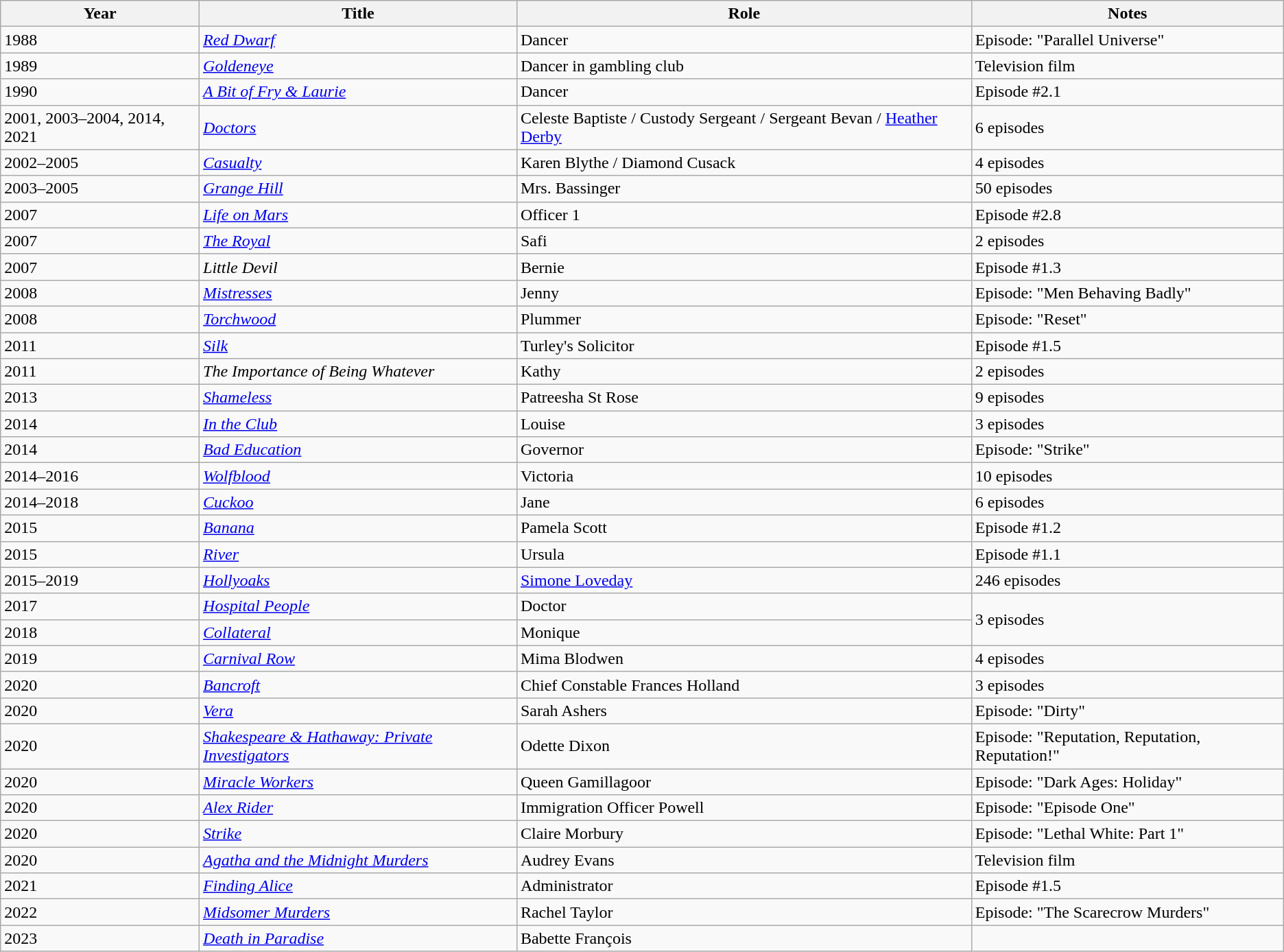<table class="wikitable sortable">
<tr>
<th>Year</th>
<th>Title</th>
<th>Role</th>
<th>Notes</th>
</tr>
<tr>
<td>1988</td>
<td><em><a href='#'>Red Dwarf</a></em></td>
<td>Dancer</td>
<td>Episode: "Parallel Universe"</td>
</tr>
<tr>
<td>1989</td>
<td><a href='#'><em>Goldeneye</em></a></td>
<td>Dancer in gambling club</td>
<td>Television film</td>
</tr>
<tr>
<td>1990</td>
<td><em><a href='#'>A Bit of Fry & Laurie</a></em></td>
<td>Dancer</td>
<td>Episode #2.1</td>
</tr>
<tr>
<td>2001, 2003–2004, 2014, 2021</td>
<td><a href='#'><em>Doctors</em></a></td>
<td>Celeste Baptiste / Custody Sergeant / Sergeant Bevan / <a href='#'>Heather Derby</a></td>
<td>6 episodes</td>
</tr>
<tr>
<td>2002–2005</td>
<td><a href='#'><em>Casualty</em></a></td>
<td>Karen Blythe / Diamond Cusack</td>
<td>4 episodes</td>
</tr>
<tr>
<td>2003–2005</td>
<td><em><a href='#'>Grange Hill</a></em></td>
<td>Mrs. Bassinger</td>
<td>50 episodes</td>
</tr>
<tr>
<td>2007</td>
<td><a href='#'><em>Life on Mars</em></a></td>
<td>Officer 1</td>
<td>Episode #2.8</td>
</tr>
<tr>
<td>2007</td>
<td><em><a href='#'>The Royal</a></em></td>
<td>Safi</td>
<td>2 episodes</td>
</tr>
<tr>
<td>2007</td>
<td><em>Little Devil</em></td>
<td>Bernie</td>
<td>Episode #1.3</td>
</tr>
<tr>
<td>2008</td>
<td><a href='#'><em>Mistresses</em></a></td>
<td>Jenny</td>
<td>Episode: "Men Behaving Badly"</td>
</tr>
<tr>
<td>2008</td>
<td><em><a href='#'>Torchwood</a></em></td>
<td>Plummer</td>
<td>Episode: "Reset"</td>
</tr>
<tr>
<td>2011</td>
<td><a href='#'><em>Silk</em></a></td>
<td>Turley's Solicitor</td>
<td>Episode #1.5</td>
</tr>
<tr>
<td>2011</td>
<td><em>The Importance of Being Whatever</em></td>
<td>Kathy</td>
<td>2 episodes</td>
</tr>
<tr>
<td>2013</td>
<td><a href='#'><em>Shameless</em></a></td>
<td>Patreesha St Rose</td>
<td>9 episodes</td>
</tr>
<tr>
<td>2014</td>
<td><em><a href='#'>In the Club</a></em></td>
<td>Louise</td>
<td>3 episodes</td>
</tr>
<tr>
<td>2014</td>
<td><a href='#'><em>Bad Education</em></a></td>
<td>Governor</td>
<td>Episode: "Strike"</td>
</tr>
<tr>
<td>2014–2016</td>
<td><em><a href='#'>Wolfblood</a></em></td>
<td>Victoria</td>
<td>10 episodes</td>
</tr>
<tr>
<td>2014–2018</td>
<td><a href='#'><em>Cuckoo</em></a></td>
<td>Jane</td>
<td>6 episodes</td>
</tr>
<tr>
<td>2015</td>
<td><a href='#'><em>Banana</em></a></td>
<td>Pamela Scott</td>
<td>Episode #1.2</td>
</tr>
<tr>
<td>2015</td>
<td><a href='#'><em>River</em></a></td>
<td>Ursula</td>
<td>Episode #1.1</td>
</tr>
<tr>
<td>2015–2019</td>
<td><em><a href='#'>Hollyoaks</a></em></td>
<td><a href='#'>Simone Loveday</a></td>
<td>246 episodes</td>
</tr>
<tr>
<td>2017</td>
<td><em><a href='#'>Hospital People</a></em></td>
<td>Doctor</td>
<td rowspan="2">3 episodes</td>
</tr>
<tr>
<td>2018</td>
<td><a href='#'><em>Collateral</em></a></td>
<td>Monique</td>
</tr>
<tr>
<td>2019</td>
<td><em><a href='#'>Carnival Row</a></em></td>
<td>Mima Blodwen</td>
<td>4 episodes</td>
</tr>
<tr>
<td>2020</td>
<td><a href='#'><em>Bancroft</em></a></td>
<td>Chief Constable Frances Holland</td>
<td>3 episodes</td>
</tr>
<tr>
<td>2020</td>
<td><a href='#'><em>Vera</em></a></td>
<td>Sarah Ashers</td>
<td>Episode: "Dirty"</td>
</tr>
<tr>
<td>2020</td>
<td><em><a href='#'>Shakespeare & Hathaway: Private Investigators</a></em></td>
<td>Odette Dixon</td>
<td>Episode: "Reputation, Reputation, Reputation!"</td>
</tr>
<tr>
<td>2020</td>
<td><a href='#'><em>Miracle Workers</em></a></td>
<td>Queen Gamillagoor</td>
<td>Episode: "Dark Ages: Holiday"</td>
</tr>
<tr>
<td>2020</td>
<td><a href='#'><em>Alex Rider</em></a></td>
<td>Immigration Officer Powell</td>
<td>Episode: "Episode One"</td>
</tr>
<tr>
<td>2020</td>
<td><a href='#'><em>Strike</em></a></td>
<td>Claire Morbury</td>
<td>Episode: "Lethal White: Part 1"</td>
</tr>
<tr>
<td>2020</td>
<td><em><a href='#'>Agatha and the Midnight Murders</a></em></td>
<td>Audrey Evans</td>
<td>Television film</td>
</tr>
<tr>
<td>2021</td>
<td><em><a href='#'>Finding Alice</a></em></td>
<td>Administrator</td>
<td>Episode #1.5</td>
</tr>
<tr>
<td>2022</td>
<td><em><a href='#'>Midsomer Murders</a></em></td>
<td>Rachel Taylor</td>
<td>Episode: "The Scarecrow Murders"</td>
</tr>
<tr>
<td>2023</td>
<td><em><a href='#'>Death in Paradise</a></em></td>
<td>Babette François</td>
<td></td>
</tr>
</table>
